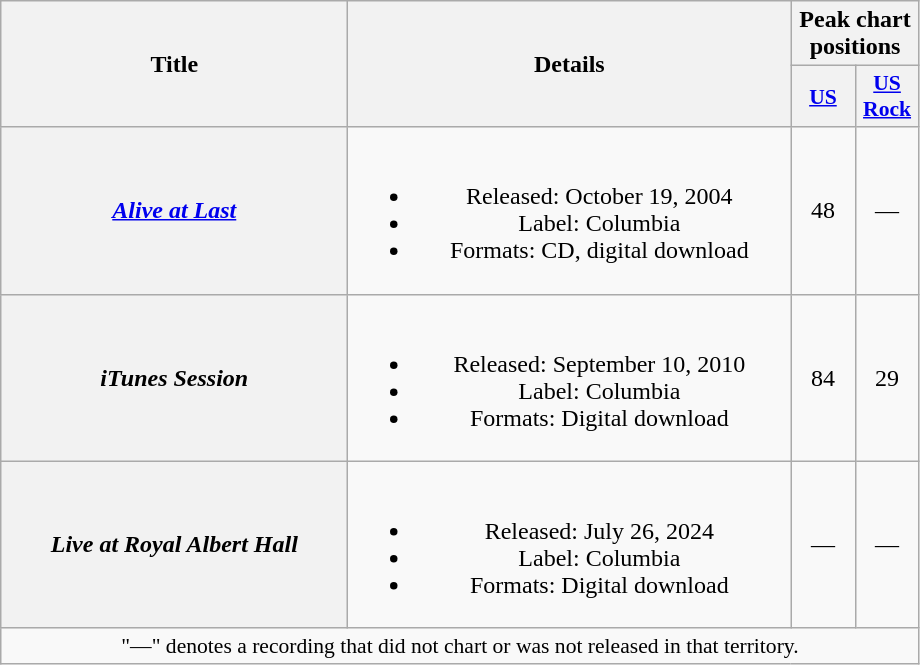<table class="wikitable plainrowheaders" style="text-align:center;">
<tr>
<th scope="col" rowspan="2" style="width:14em;">Title</th>
<th scope="col" rowspan="2" style="width:18em;">Details</th>
<th scope="col" colspan="2">Peak chart positions</th>
</tr>
<tr>
<th scope="col" style="width:2.5em;font-size:90%;"><a href='#'>US</a><br></th>
<th scope="col" style="width:2.5em;font-size:90%;"><a href='#'>US<br>Rock</a><br></th>
</tr>
<tr>
<th scope="row"><em><a href='#'>Alive at Last</a></em></th>
<td><br><ul><li>Released: October 19, 2004</li><li>Label: Columbia</li><li>Formats: CD, digital download</li></ul></td>
<td>48</td>
<td>—</td>
</tr>
<tr>
<th scope="row"><em>iTunes Session</em></th>
<td><br><ul><li>Released: September 10, 2010</li><li>Label: Columbia</li><li>Formats: Digital download</li></ul></td>
<td>84</td>
<td>29</td>
</tr>
<tr>
<th scope="row"><em>Live at Royal Albert Hall</em></th>
<td><br><ul><li>Released: July 26, 2024</li><li>Label: Columbia</li><li>Formats: Digital download</li></ul></td>
<td>—</td>
<td>—</td>
</tr>
<tr>
<td colspan="5" style="font-size:90%">"—" denotes a recording that did not chart or was not released in that territory.</td>
</tr>
</table>
